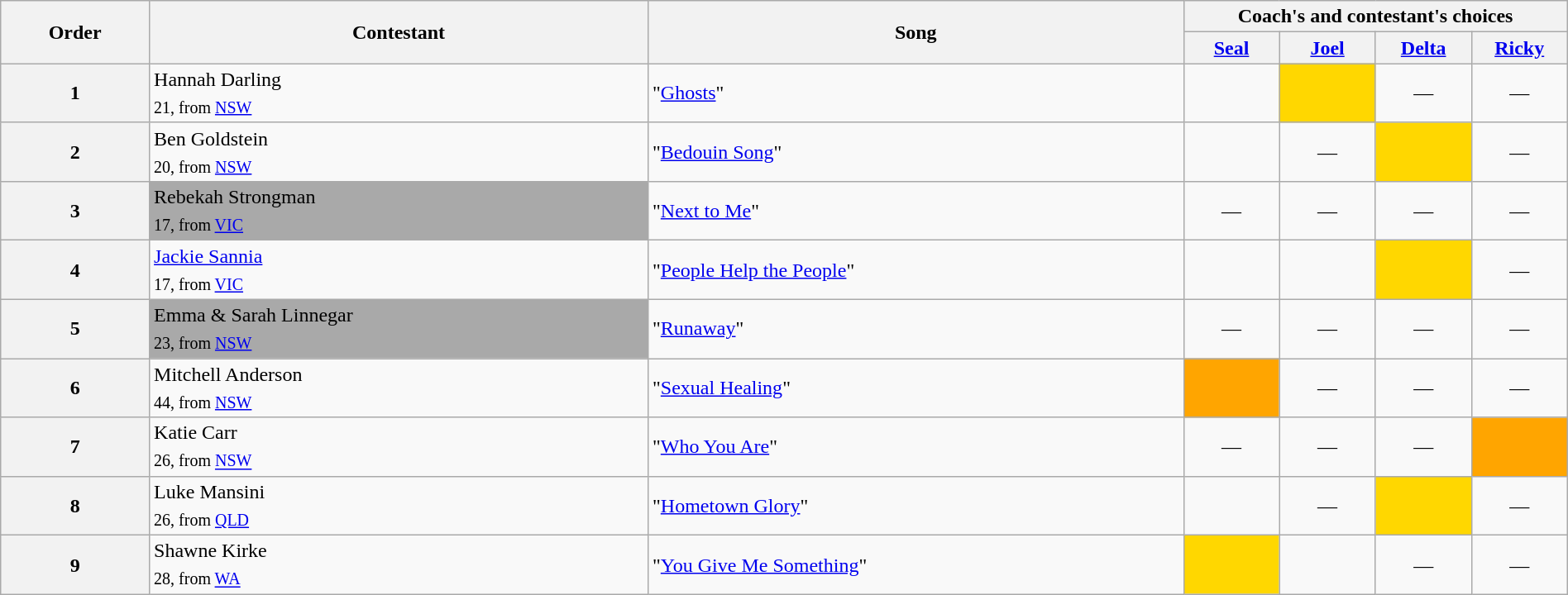<table class="wikitable" style="width:100%;">
<tr>
<th rowspan=2>Order</th>
<th rowspan=2>Contestant</th>
<th rowspan=2>Song</th>
<th colspan=4>Coach's and contestant's choices</th>
</tr>
<tr>
<th width="70"><a href='#'>Seal</a></th>
<th width="70"><a href='#'>Joel</a></th>
<th width="70"><a href='#'>Delta</a></th>
<th width="70"><a href='#'>Ricky</a></th>
</tr>
<tr>
<th>1</th>
<td>Hannah Darling<br><sub>21, from <a href='#'>NSW</a></sub></td>
<td>"<a href='#'>Ghosts</a>"</td>
<td style="text-align:center;"></td>
<td style="background:gold;text-align:center;"></td>
<td align="center">—</td>
<td align="center">—</td>
</tr>
<tr>
<th>2</th>
<td>Ben Goldstein<br><sub>20, from <a href='#'>NSW</a></sub></td>
<td>"<a href='#'>Bedouin Song</a>"</td>
<td style="text-align:center;"></td>
<td align="center">—</td>
<td style="background:gold;text-align:center;"></td>
<td align="center">—</td>
</tr>
<tr>
<th>3</th>
<td style="background:darkgrey;">Rebekah Strongman<br><sub>17, from <a href='#'>VIC</a></sub></td>
<td>"<a href='#'>Next to Me</a>"</td>
<td align="center">—</td>
<td align="center">—</td>
<td align="center">—</td>
<td align="center">—</td>
</tr>
<tr>
<th>4</th>
<td><a href='#'>Jackie Sannia</a><br><sub>17, from <a href='#'>VIC</a></sub></td>
<td>"<a href='#'>People Help the People</a>"</td>
<td style="text-align:center;"></td>
<td style="text-align:center;"></td>
<td style="background:gold;text-align:center;"></td>
<td align="center">—</td>
</tr>
<tr>
<th>5</th>
<td style="background:darkgrey;">Emma & Sarah Linnegar<br><sub>23, from <a href='#'>NSW</a></sub></td>
<td>"<a href='#'>Runaway</a>"</td>
<td align="center">—</td>
<td align="center">—</td>
<td align="center">—</td>
<td align="center">—</td>
</tr>
<tr>
<th>6</th>
<td>Mitchell Anderson<br><sub>44, from <a href='#'>NSW</a></sub></td>
<td>"<a href='#'>Sexual Healing</a>"</td>
<td style="background:orange;text-align:center;"></td>
<td align="center">—</td>
<td align="center">—</td>
<td align="center">—</td>
</tr>
<tr>
<th>7</th>
<td>Katie Carr<br><sub>26, from <a href='#'>NSW</a></sub></td>
<td>"<a href='#'>Who You Are</a>"</td>
<td align="center">—</td>
<td align="center">—</td>
<td align="center">—</td>
<td style="background:orange;text-align:center;"></td>
</tr>
<tr>
<th>8</th>
<td>Luke Mansini<br><sub>26, from <a href='#'>QLD</a></sub></td>
<td>"<a href='#'>Hometown Glory</a>"</td>
<td style="text-align:center;"></td>
<td align="center">—</td>
<td style="background:gold;text-align:center;"></td>
<td align="center">—</td>
</tr>
<tr>
<th>9</th>
<td>Shawne Kirke<br><sub>28, from <a href='#'>WA</a></sub></td>
<td>"<a href='#'>You Give Me Something</a>"</td>
<td style="background:gold;text-align:center;"></td>
<td style="text-align:center;"></td>
<td align="center">—</td>
<td align="center">—</td>
</tr>
</table>
